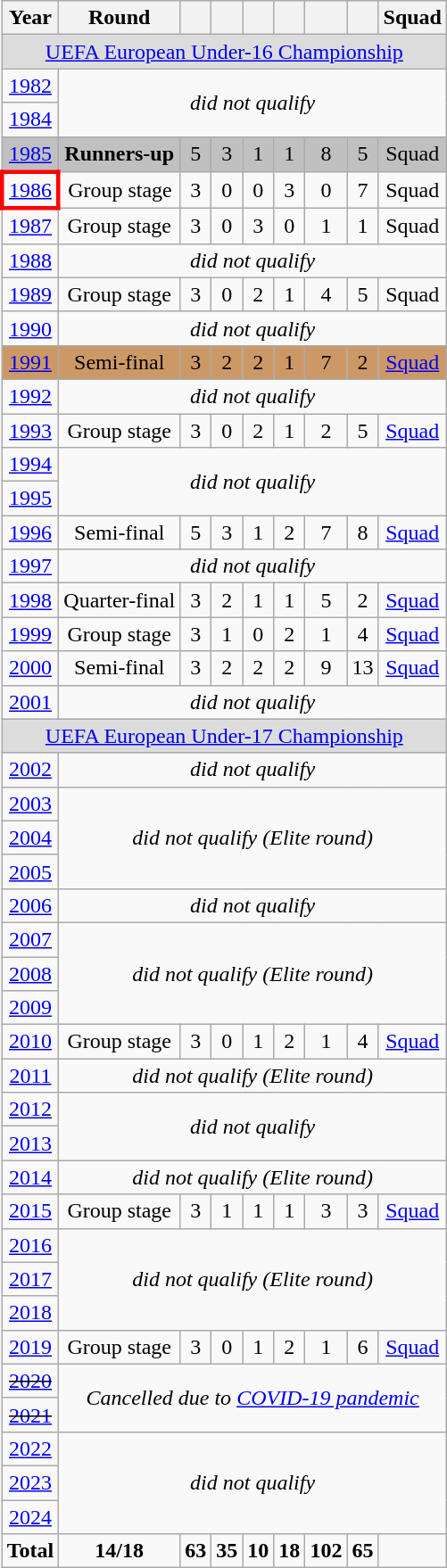<table class="wikitable" style="text-align: center;">
<tr>
<th>Year</th>
<th>Round</th>
<th></th>
<th></th>
<th></th>
<th></th>
<th></th>
<th></th>
<th>Squad</th>
</tr>
<tr>
<td colspan=9 style="background:#dcdcdc; text-align:center;"><a href='#'>UEFA European Under-16 Championship</a></td>
</tr>
<tr>
<td> <a href='#'>1982</a></td>
<td colspan=8 rowspan=2><em>did not qualify</em></td>
</tr>
<tr>
<td> <a href='#'>1984</a></td>
</tr>
<tr style="background:silver;">
<td> <a href='#'>1985</a></td>
<td><strong>Runners-up</strong></td>
<td>5</td>
<td>3</td>
<td>1</td>
<td>1</td>
<td>8</td>
<td>5</td>
<td>Squad</td>
</tr>
<tr>
<td style="border: 3px solid red"> <a href='#'>1986</a></td>
<td>Group stage</td>
<td>3</td>
<td>0</td>
<td>0</td>
<td>3</td>
<td>0</td>
<td>7</td>
<td>Squad</td>
</tr>
<tr>
<td> <a href='#'>1987</a></td>
<td>Group stage</td>
<td>3</td>
<td>0</td>
<td>3</td>
<td>0</td>
<td>1</td>
<td>1</td>
<td>Squad</td>
</tr>
<tr>
<td> <a href='#'>1988</a></td>
<td colspan=8><em>did not qualify</em></td>
</tr>
<tr>
<td> <a href='#'>1989</a></td>
<td>Group stage</td>
<td>3</td>
<td>0</td>
<td>2</td>
<td>1</td>
<td>4</td>
<td>5</td>
<td>Squad</td>
</tr>
<tr>
<td> <a href='#'>1990</a></td>
<td colspan=8><em>did not qualify</em></td>
</tr>
<tr style="background:#c96;">
<td> <a href='#'>1991</a></td>
<td>Semi-final</td>
<td>3</td>
<td>2</td>
<td>2</td>
<td>1</td>
<td>7</td>
<td>2</td>
<td><a href='#'>Squad</a></td>
</tr>
<tr>
<td> <a href='#'>1992</a></td>
<td colspan=8><em>did not qualify</em></td>
</tr>
<tr>
<td> <a href='#'>1993</a></td>
<td>Group stage</td>
<td>3</td>
<td>0</td>
<td>2</td>
<td>1</td>
<td>2</td>
<td>5</td>
<td><a href='#'>Squad</a></td>
</tr>
<tr>
<td> <a href='#'>1994</a></td>
<td rowspan=2 colspan=8><em>did not qualify</em></td>
</tr>
<tr>
<td> <a href='#'>1995</a></td>
</tr>
<tr>
<td> <a href='#'>1996</a></td>
<td>Semi-final</td>
<td>5</td>
<td>3</td>
<td>1</td>
<td>2</td>
<td>7</td>
<td>8</td>
<td><a href='#'>Squad</a></td>
</tr>
<tr>
<td> <a href='#'>1997</a></td>
<td colspan=8><em>did not qualify</em></td>
</tr>
<tr>
<td> <a href='#'>1998</a></td>
<td>Quarter-final</td>
<td>3</td>
<td>2</td>
<td>1</td>
<td>1</td>
<td>5</td>
<td>2</td>
<td><a href='#'>Squad</a></td>
</tr>
<tr>
<td> <a href='#'>1999</a></td>
<td>Group stage</td>
<td>3</td>
<td>1</td>
<td>0</td>
<td>2</td>
<td>1</td>
<td>4</td>
<td><a href='#'>Squad</a></td>
</tr>
<tr>
<td> <a href='#'>2000</a></td>
<td>Semi-final</td>
<td>3</td>
<td>2</td>
<td>2</td>
<td>2</td>
<td>9</td>
<td>13</td>
<td><a href='#'>Squad</a></td>
</tr>
<tr>
<td> <a href='#'>2001</a></td>
<td colspan=8><em>did not qualify</em></td>
</tr>
<tr>
<td colspan=9 style="background:#dcdcdc; text-align:center;"><a href='#'>UEFA European Under-17 Championship</a></td>
</tr>
<tr>
<td> <a href='#'>2002</a></td>
<td colspan=8><em>did not qualify</em></td>
</tr>
<tr>
<td> <a href='#'>2003</a></td>
<td rowspan=3 colspan=8><em>did not qualify (Elite round)</em></td>
</tr>
<tr>
<td> <a href='#'>2004</a></td>
</tr>
<tr>
<td> <a href='#'>2005</a></td>
</tr>
<tr>
<td> <a href='#'>2006</a></td>
<td colspan=8><em>did not qualify</em></td>
</tr>
<tr>
<td> <a href='#'>2007</a></td>
<td rowspan=3 colspan=8><em>did not qualify (Elite round)</em></td>
</tr>
<tr>
<td> <a href='#'>2008</a></td>
</tr>
<tr>
<td> <a href='#'>2009</a></td>
</tr>
<tr>
<td> <a href='#'>2010</a></td>
<td>Group stage</td>
<td>3</td>
<td>0</td>
<td>1</td>
<td>2</td>
<td>1</td>
<td>4</td>
<td><a href='#'>Squad</a></td>
</tr>
<tr>
<td> <a href='#'>2011</a></td>
<td colspan=8><em>did not qualify (Elite round)</em></td>
</tr>
<tr>
<td> <a href='#'>2012</a></td>
<td rowspan=2 colspan=8><em>did not qualify</em></td>
</tr>
<tr>
<td> <a href='#'>2013</a></td>
</tr>
<tr>
<td> <a href='#'>2014</a></td>
<td colspan=8><em>did not qualify (Elite round)</em></td>
</tr>
<tr>
<td> <a href='#'>2015</a></td>
<td>Group stage</td>
<td>3</td>
<td>1</td>
<td>1</td>
<td>1</td>
<td>3</td>
<td>3</td>
<td><a href='#'>Squad</a></td>
</tr>
<tr>
<td> <a href='#'>2016</a></td>
<td rowspan=3 colspan=8><em>did not qualify (Elite round)</em></td>
</tr>
<tr>
<td> <a href='#'>2017</a></td>
</tr>
<tr>
<td> <a href='#'>2018</a></td>
</tr>
<tr>
<td> <a href='#'>2019</a></td>
<td>Group stage</td>
<td>3</td>
<td>0</td>
<td>1</td>
<td>2</td>
<td>1</td>
<td>6</td>
<td><a href='#'>Squad</a></td>
</tr>
<tr>
<td> <del><a href='#'>2020</a></del></td>
<td rowspan=2 colspan=8><em>Cancelled due to <a href='#'>COVID-19 pandemic</a></em></td>
</tr>
<tr>
<td> <del><a href='#'>2021</a></del></td>
</tr>
<tr>
<td> <a href='#'>2022</a></td>
<td rowspan=3 colspan=8><em>did not qualify</em></td>
</tr>
<tr>
<td> <a href='#'>2023</a></td>
</tr>
<tr>
<td> <a href='#'>2024</a></td>
</tr>
<tr>
<td><strong>Total</strong></td>
<td><strong>14/18</strong></td>
<td><strong>63</strong></td>
<td><strong>35</strong></td>
<td><strong>10</strong></td>
<td><strong>18</strong></td>
<td><strong>102</strong></td>
<td><strong>65</strong></td>
<td></td>
</tr>
</table>
